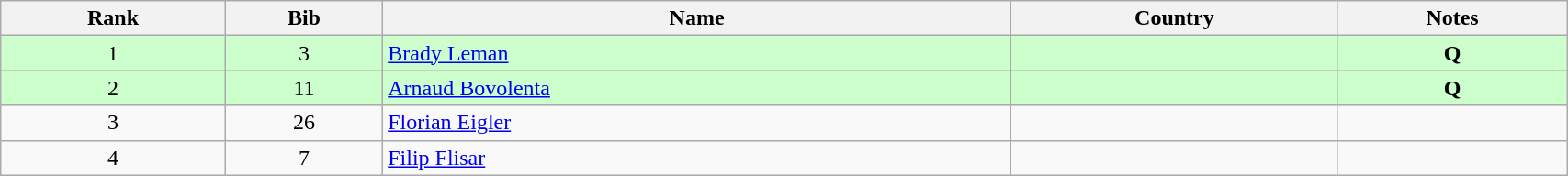<table class="wikitable" style="text-align:center;" width=90%>
<tr>
<th>Rank</th>
<th>Bib</th>
<th>Name</th>
<th>Country</th>
<th>Notes</th>
</tr>
<tr bgcolor=ccffcc>
<td>1</td>
<td>3</td>
<td align=left><a href='#'>Brady Leman</a></td>
<td align=left></td>
<td><strong>Q</strong></td>
</tr>
<tr bgcolor=ccffcc>
<td>2</td>
<td>11</td>
<td align=left><a href='#'>Arnaud Bovolenta</a></td>
<td align=left></td>
<td><strong>Q</strong></td>
</tr>
<tr>
<td>3</td>
<td>26</td>
<td align=left><a href='#'>Florian Eigler</a></td>
<td align=left></td>
<td></td>
</tr>
<tr>
<td>4</td>
<td>7</td>
<td align=left><a href='#'>Filip Flisar</a></td>
<td align=left></td>
<td></td>
</tr>
</table>
